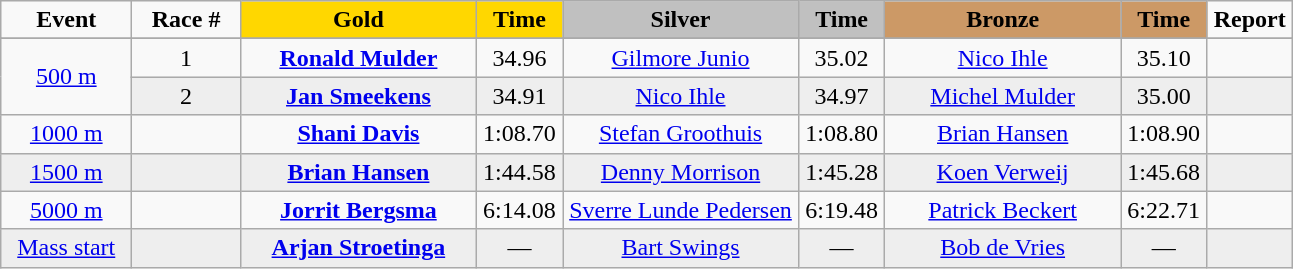<table class="wikitable">
<tr>
<td width="80" align="center"><strong>Event</strong></td>
<td width="65" align="center"><strong>Race #</strong></td>
<td width="150" bgcolor="gold" align="center"><strong>Gold</strong></td>
<td width="50" bgcolor="gold" align="center"><strong>Time</strong></td>
<td width="150" bgcolor="silver" align="center"><strong>Silver</strong></td>
<td width="50" bgcolor="silver" align="center"><strong>Time</strong></td>
<td width="150" bgcolor="#CC9966" align="center"><strong>Bronze</strong></td>
<td width="50" bgcolor="#CC9966" align="center"><strong>Time</strong></td>
<td width="50" align="center"><strong>Report</strong></td>
</tr>
<tr bgcolor="#cccccc">
</tr>
<tr>
<td rowspan=2 align="center"><a href='#'>500 m</a></td>
<td align="center">1</td>
<td align="center"><strong><a href='#'>Ronald Mulder</a></strong><br><small></small></td>
<td align="center">34.96</td>
<td align="center"><a href='#'>Gilmore Junio</a><br><small></small></td>
<td align="center">35.02</td>
<td align="center"><a href='#'>Nico Ihle</a><br><small></small></td>
<td align="center">35.10</td>
<td align="center"></td>
</tr>
<tr bgcolor="#eeeeee">
<td align="center">2</td>
<td align="center"><strong><a href='#'>Jan Smeekens</a></strong><br><small></small></td>
<td align="center">34.91</td>
<td align="center"><a href='#'>Nico Ihle</a><br><small></small></td>
<td align="center">34.97</td>
<td align="center"><a href='#'>Michel Mulder</a><br><small></small></td>
<td align="center">35.00</td>
<td align="center"></td>
</tr>
<tr>
<td align="center"><a href='#'>1000 m</a></td>
<td align="center"></td>
<td align="center"><strong><a href='#'>Shani Davis</a></strong><br><small></small></td>
<td align="center">1:08.70</td>
<td align="center"><a href='#'>Stefan Groothuis</a><br><small></small></td>
<td align="center">1:08.80</td>
<td align="center"><a href='#'>Brian Hansen</a><br><small></small></td>
<td align="center">1:08.90</td>
<td align="center"></td>
</tr>
<tr bgcolor="#eeeeee">
<td align="center"><a href='#'>1500 m</a></td>
<td align="center"></td>
<td align="center"><strong><a href='#'>Brian Hansen</a></strong><br><small></small></td>
<td align="center">1:44.58</td>
<td align="center"><a href='#'>Denny Morrison</a><br><small></small></td>
<td align="center">1:45.28</td>
<td align="center"><a href='#'>Koen Verweij</a><br><small></small></td>
<td align="center">1:45.68</td>
<td align="center"></td>
</tr>
<tr>
<td align="center"><a href='#'>5000 m</a></td>
<td align="center"></td>
<td align="center"><strong><a href='#'>Jorrit Bergsma</a></strong><br><small></small></td>
<td align="center">6:14.08</td>
<td align="center"><a href='#'>Sverre Lunde Pedersen</a><br><small></small></td>
<td align="center">6:19.48</td>
<td align="center"><a href='#'>Patrick Beckert</a><br><small></small></td>
<td align="center">6:22.71</td>
<td align="center"></td>
</tr>
<tr bgcolor="#eeeeee">
<td align="center"><a href='#'>Mass start</a></td>
<td align="center"></td>
<td align="center"><strong><a href='#'>Arjan Stroetinga</a></strong><br><small></small></td>
<td align="center">—</td>
<td align="center"><a href='#'>Bart Swings</a><br><small></small></td>
<td align="center">—</td>
<td align="center"><a href='#'>Bob de Vries</a><br><small></small></td>
<td align="center">—</td>
<td align="center"></td>
</tr>
</table>
